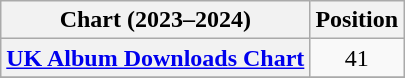<table class="wikitable sortable plainrowheaders">
<tr>
<th>Chart (2023–2024)</th>
<th>Position</th>
</tr>
<tr>
<th scope="row"><a href='#'>UK Album Downloads Chart</a></th>
<td align="center">41</td>
</tr>
<tr>
</tr>
</table>
